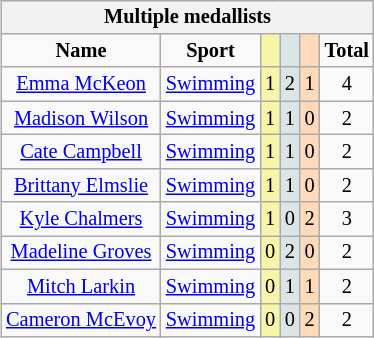<table class="wikitable" style="font-size:85%; float:right;">
<tr style="background:#efefef;">
<th colspan=7>Multiple medallists</th>
</tr>
<tr align=center>
<td><strong>Name</strong></td>
<td><strong>Sport</strong></td>
<td style="background:#f7f6a8;"></td>
<td style="background:#dce5e5;"></td>
<td style="background:#ffdab9;"></td>
<td><strong>Total</strong></td>
</tr>
<tr align=center>
<td><a href='#'>Emma McKeon</a></td>
<td><a href='#'>Swimming</a></td>
<td style="background:#f7f6a8;">1</td>
<td style="background:#dce5e5;">2</td>
<td style="background:#ffdab9;">1</td>
<td>4</td>
</tr>
<tr align=center>
<td><a href='#'>Madison Wilson</a></td>
<td><a href='#'>Swimming</a></td>
<td style="background:#f7f6a8;">1</td>
<td style="background:#dce5e5;">1</td>
<td style="background:#ffdab9;">0</td>
<td>2</td>
</tr>
<tr align=center>
<td><a href='#'>Cate Campbell</a></td>
<td><a href='#'>Swimming</a></td>
<td style="background:#f7f6a8;">1</td>
<td style="background:#dce5e5;">1</td>
<td style="background:#ffdab9;">0</td>
<td>2</td>
</tr>
<tr align=center>
<td><a href='#'>Brittany Elmslie</a></td>
<td><a href='#'>Swimming</a></td>
<td style="background:#f7f6a8;">1</td>
<td style="background:#dce5e5;">1</td>
<td style="background:#ffdab9;">0</td>
<td>2</td>
</tr>
<tr align=center>
<td><a href='#'>Kyle Chalmers</a></td>
<td><a href='#'>Swimming</a></td>
<td style="background:#f7f6a8;">1</td>
<td style="background:#dce5e5;">0</td>
<td style="background:#ffdab9;">2</td>
<td>3</td>
</tr>
<tr align=center>
<td><a href='#'>Madeline Groves</a></td>
<td><a href='#'>Swimming</a></td>
<td style="background:#f7f6a8;">0</td>
<td style="background:#dce5e5;">2</td>
<td style="background:#ffdab9;">0</td>
<td>2</td>
</tr>
<tr align=center>
<td><a href='#'>Mitch Larkin</a></td>
<td><a href='#'>Swimming</a></td>
<td style="background:#f7f6a8;">0</td>
<td style="background:#dce5e5;">1</td>
<td style="background:#ffdab9;">1</td>
<td>2</td>
</tr>
<tr align=center>
<td><a href='#'>Cameron McEvoy</a></td>
<td><a href='#'>Swimming</a></td>
<td style="background:#f7f6a8;">0</td>
<td style="background:#dce5e5;">0</td>
<td style="background:#ffdab9;">2</td>
<td>2</td>
</tr>
</table>
